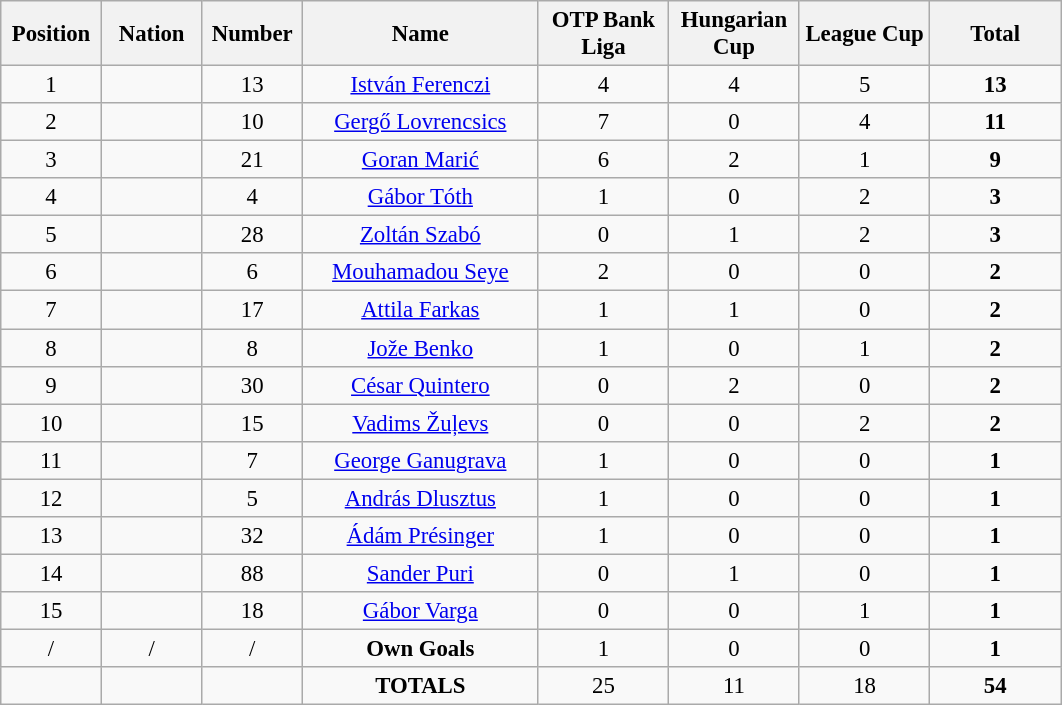<table class="wikitable" style="font-size: 95%; text-align: center;">
<tr>
<th width=60>Position</th>
<th width=60>Nation</th>
<th width=60>Number</th>
<th width=150>Name</th>
<th width=80>OTP Bank Liga</th>
<th width=80>Hungarian Cup</th>
<th width=80>League Cup</th>
<th width=80>Total</th>
</tr>
<tr>
<td>1</td>
<td></td>
<td>13</td>
<td><a href='#'>István Ferenczi</a></td>
<td>4</td>
<td>4</td>
<td>5</td>
<td><strong>13</strong></td>
</tr>
<tr>
<td>2</td>
<td></td>
<td>10</td>
<td><a href='#'>Gergő Lovrencsics</a></td>
<td>7</td>
<td>0</td>
<td>4</td>
<td><strong>11</strong></td>
</tr>
<tr>
<td>3</td>
<td> </td>
<td>21</td>
<td><a href='#'>Goran Marić</a></td>
<td>6</td>
<td>2</td>
<td>1</td>
<td><strong>9</strong></td>
</tr>
<tr>
<td>4</td>
<td></td>
<td>4</td>
<td><a href='#'>Gábor Tóth</a></td>
<td>1</td>
<td>0</td>
<td>2</td>
<td><strong>3</strong></td>
</tr>
<tr>
<td>5</td>
<td></td>
<td>28</td>
<td><a href='#'>Zoltán Szabó</a></td>
<td>0</td>
<td>1</td>
<td>2</td>
<td><strong>3</strong></td>
</tr>
<tr>
<td>6</td>
<td></td>
<td>6</td>
<td><a href='#'>Mouhamadou Seye</a></td>
<td>2</td>
<td>0</td>
<td>0</td>
<td><strong>2</strong></td>
</tr>
<tr>
<td>7</td>
<td></td>
<td>17</td>
<td><a href='#'>Attila Farkas</a></td>
<td>1</td>
<td>1</td>
<td>0</td>
<td><strong>2</strong></td>
</tr>
<tr>
<td>8</td>
<td></td>
<td>8</td>
<td><a href='#'>Jože Benko</a></td>
<td>1</td>
<td>0</td>
<td>1</td>
<td><strong>2</strong></td>
</tr>
<tr>
<td>9</td>
<td></td>
<td>30</td>
<td><a href='#'>César Quintero</a></td>
<td>0</td>
<td>2</td>
<td>0</td>
<td><strong>2</strong></td>
</tr>
<tr>
<td>10</td>
<td></td>
<td>15</td>
<td><a href='#'>Vadims Žuļevs</a></td>
<td>0</td>
<td>0</td>
<td>2</td>
<td><strong>2</strong></td>
</tr>
<tr>
<td>11</td>
<td></td>
<td>7</td>
<td><a href='#'>George Ganugrava</a></td>
<td>1</td>
<td>0</td>
<td>0</td>
<td><strong>1</strong></td>
</tr>
<tr>
<td>12</td>
<td></td>
<td>5</td>
<td><a href='#'>András Dlusztus</a></td>
<td>1</td>
<td>0</td>
<td>0</td>
<td><strong>1</strong></td>
</tr>
<tr>
<td>13</td>
<td></td>
<td>32</td>
<td><a href='#'>Ádám Présinger</a></td>
<td>1</td>
<td>0</td>
<td>0</td>
<td><strong>1</strong></td>
</tr>
<tr>
<td>14</td>
<td></td>
<td>88</td>
<td><a href='#'>Sander Puri</a></td>
<td>0</td>
<td>1</td>
<td>0</td>
<td><strong>1</strong></td>
</tr>
<tr>
<td>15</td>
<td></td>
<td>18</td>
<td><a href='#'>Gábor Varga</a></td>
<td>0</td>
<td>0</td>
<td>1</td>
<td><strong>1</strong></td>
</tr>
<tr>
<td>/</td>
<td>/</td>
<td>/</td>
<td><strong>Own Goals</strong></td>
<td>1</td>
<td>0</td>
<td>0</td>
<td><strong>1</strong></td>
</tr>
<tr>
<td></td>
<td></td>
<td></td>
<td><strong>TOTALS</strong></td>
<td>25</td>
<td>11</td>
<td>18</td>
<td><strong>54</strong></td>
</tr>
</table>
